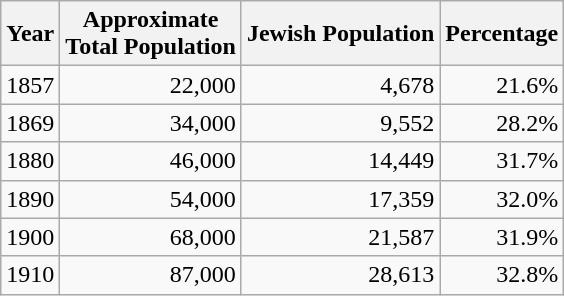<table class="wikitable">
<tr>
<th>Year</th>
<th>Approximate<br> Total Population</th>
<th>Jewish Population</th>
<th>Percentage</th>
</tr>
<tr>
<td>1857</td>
<td align="right">22,000</td>
<td align="right">4,678</td>
<td align="right">21.6%</td>
</tr>
<tr>
<td>1869</td>
<td align="right">34,000</td>
<td align="right">9,552</td>
<td align="right">28.2%</td>
</tr>
<tr>
<td>1880</td>
<td align="right">46,000</td>
<td align="right">14,449</td>
<td align="right">31.7%</td>
</tr>
<tr>
<td>1890</td>
<td align="right">54,000</td>
<td align="right">17,359</td>
<td align="right">32.0%</td>
</tr>
<tr>
<td>1900</td>
<td align="right">68,000</td>
<td align="right">21,587</td>
<td align="right">31.9%</td>
</tr>
<tr>
<td>1910</td>
<td align="right">87,000</td>
<td align="right">28,613</td>
<td align="right">32.8%</td>
</tr>
</table>
